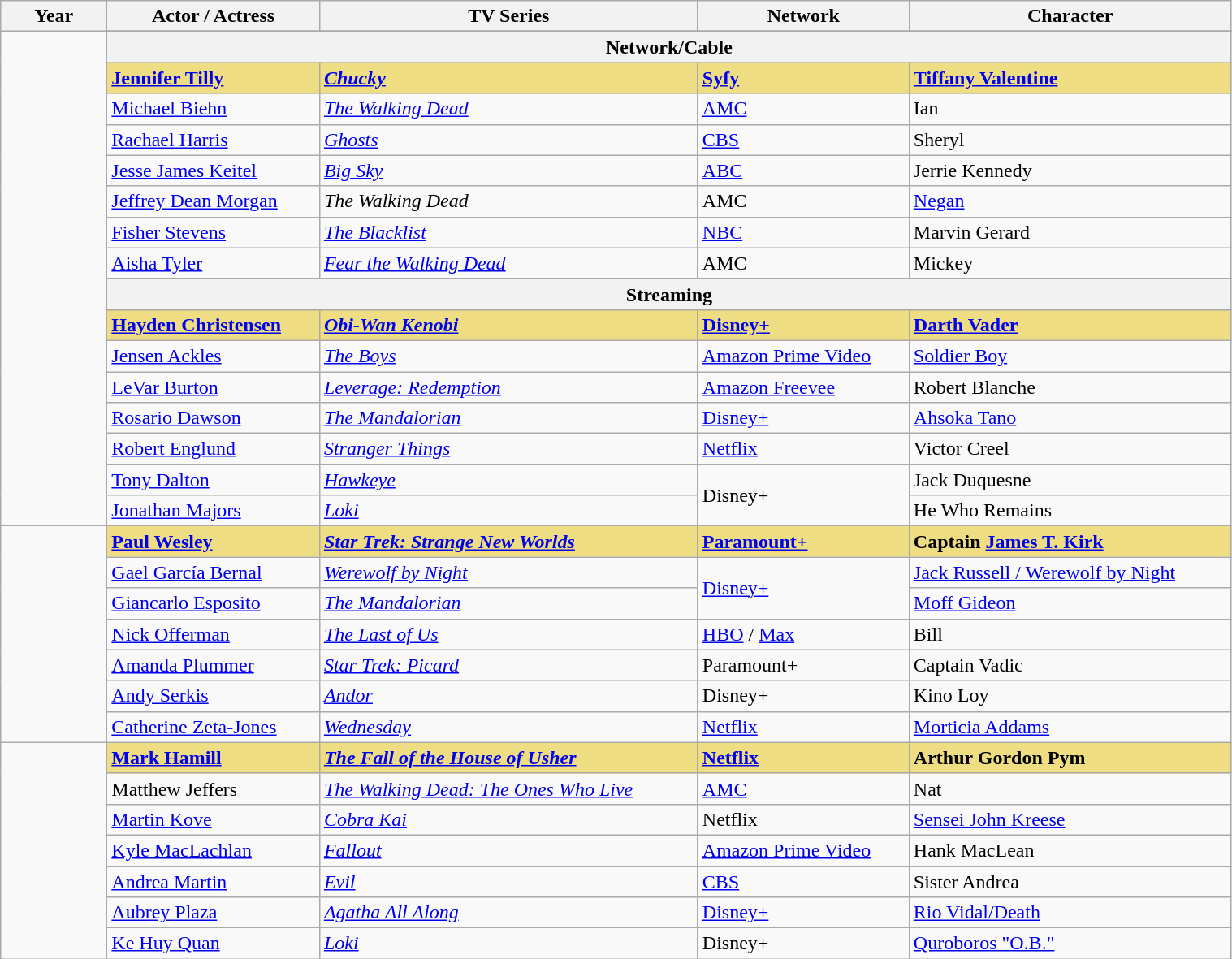<table class="wikitable" width="80%" align="centre">
<tr>
<th width="80px">Year</th>
<th>Actor / Actress</th>
<th>TV Series</th>
<th>Network</th>
<th>Character</th>
</tr>
<tr>
<td rowspan="17"></td>
</tr>
<tr>
<th colspan="4">Network/Cable</th>
</tr>
<tr>
<td style="background:#EEDD82"><strong><a href='#'>Jennifer Tilly</a></strong></td>
<td style="background:#EEDD82"><strong><em><a href='#'>Chucky</a></em></strong></td>
<td style="background:#EEDD82"><strong><a href='#'>Syfy</a></strong></td>
<td style="background:#EEDD82"><strong> <a href='#'>Tiffany Valentine</a></strong></td>
</tr>
<tr>
<td><a href='#'>Michael Biehn</a></td>
<td><em><a href='#'>The Walking Dead</a></em></td>
<td><a href='#'>AMC</a></td>
<td>Ian</td>
</tr>
<tr>
<td><a href='#'>Rachael Harris</a></td>
<td><em><a href='#'>Ghosts</a></em></td>
<td><a href='#'>CBS</a></td>
<td>Sheryl</td>
</tr>
<tr>
<td><a href='#'>Jesse James Keitel</a></td>
<td><em><a href='#'>Big Sky</a></em></td>
<td><a href='#'>ABC</a></td>
<td>Jerrie Kennedy</td>
</tr>
<tr>
<td><a href='#'>Jeffrey Dean Morgan</a></td>
<td><em>The Walking Dead</em></td>
<td>AMC</td>
<td><a href='#'>Negan</a></td>
</tr>
<tr>
<td><a href='#'>Fisher Stevens</a></td>
<td><em><a href='#'>The Blacklist</a></em></td>
<td><a href='#'>NBC</a></td>
<td>Marvin Gerard</td>
</tr>
<tr>
<td><a href='#'>Aisha Tyler</a></td>
<td><em><a href='#'>Fear the Walking Dead</a></em></td>
<td>AMC</td>
<td>Mickey</td>
</tr>
<tr>
<th colspan="4">Streaming</th>
</tr>
<tr>
<td style="background:#EEDD82"><strong><a href='#'>Hayden Christensen</a></strong></td>
<td style="background:#EEDD82"><strong><em><a href='#'>Obi-Wan Kenobi</a></em></strong></td>
<td style="background:#EEDD82"><strong><a href='#'>Disney+</a></strong></td>
<td style="background:#EEDD82"><strong><a href='#'>Darth Vader</a></strong></td>
</tr>
<tr>
<td><a href='#'>Jensen Ackles</a></td>
<td><em><a href='#'>The Boys</a></em></td>
<td><a href='#'>Amazon Prime Video</a></td>
<td><a href='#'>Soldier Boy</a></td>
</tr>
<tr>
<td><a href='#'>LeVar Burton</a></td>
<td><em><a href='#'>Leverage: Redemption</a></em></td>
<td><a href='#'>Amazon Freevee</a></td>
<td>Robert Blanche</td>
</tr>
<tr>
<td><a href='#'>Rosario Dawson</a></td>
<td><em><a href='#'>The Mandalorian</a></em></td>
<td><a href='#'>Disney+</a></td>
<td><a href='#'>Ahsoka Tano</a></td>
</tr>
<tr>
<td><a href='#'>Robert Englund</a></td>
<td><em><a href='#'>Stranger Things</a></em></td>
<td><a href='#'>Netflix</a></td>
<td>Victor Creel</td>
</tr>
<tr>
<td><a href='#'>Tony Dalton</a></td>
<td><em><a href='#'>Hawkeye</a></em></td>
<td rowspan="2">Disney+</td>
<td>Jack Duquesne</td>
</tr>
<tr>
<td><a href='#'>Jonathan Majors</a></td>
<td><em><a href='#'>Loki</a></em></td>
<td>He Who Remains</td>
</tr>
<tr>
<td rowspan=7></td>
<td style="background:#EEDD82"><strong><a href='#'>Paul Wesley</a></strong></td>
<td style="background:#EEDD82"><strong><em><a href='#'>Star Trek: Strange New Worlds</a></em></strong></td>
<td style="background:#EEDD82"><strong><a href='#'>Paramount+</a></strong></td>
<td style="background:#EEDD82"><strong>Captain <a href='#'>James T. Kirk</a></strong></td>
</tr>
<tr>
<td><a href='#'>Gael García Bernal</a></td>
<td><em><a href='#'>Werewolf by Night</a></em></td>
<td rowspan="2"><a href='#'>Disney+</a></td>
<td><a href='#'>Jack Russell / Werewolf by Night</a></td>
</tr>
<tr>
<td><a href='#'>Giancarlo Esposito</a></td>
<td><em><a href='#'>The Mandalorian</a></em></td>
<td><a href='#'>Moff Gideon</a></td>
</tr>
<tr>
<td><a href='#'>Nick Offerman</a></td>
<td><em><a href='#'>The Last of Us</a></em></td>
<td><a href='#'>HBO</a> / <a href='#'>Max</a></td>
<td>Bill</td>
</tr>
<tr>
<td><a href='#'>Amanda Plummer</a></td>
<td><em><a href='#'>Star Trek: Picard</a></em></td>
<td>Paramount+</td>
<td>Captain Vadic</td>
</tr>
<tr>
<td><a href='#'>Andy Serkis</a></td>
<td><em><a href='#'>Andor</a></em></td>
<td>Disney+</td>
<td>Kino Loy</td>
</tr>
<tr>
<td><a href='#'>Catherine Zeta-Jones</a></td>
<td><em><a href='#'>Wednesday</a></em></td>
<td><a href='#'>Netflix</a></td>
<td><a href='#'>Morticia Addams</a></td>
</tr>
<tr>
<td rowspan=7></td>
<td style="background:#EEDD82"><strong><a href='#'>Mark Hamill</a></strong></td>
<td style="background:#EEDD82"><strong><em><a href='#'>The Fall of the House of Usher</a></em></strong></td>
<td style="background:#EEDD82"><strong><a href='#'>Netflix</a></strong></td>
<td style="background:#EEDD82"><strong>Arthur Gordon Pym</strong></td>
</tr>
<tr>
<td>Matthew Jeffers</td>
<td><em><a href='#'>The Walking Dead: The Ones Who Live</a></em></td>
<td><a href='#'>AMC</a></td>
<td>Nat</td>
</tr>
<tr>
<td><a href='#'>Martin Kove</a></td>
<td><em><a href='#'>Cobra Kai</a></em></td>
<td>Netflix</td>
<td><a href='#'>Sensei John Kreese</a></td>
</tr>
<tr>
<td><a href='#'>Kyle MacLachlan</a></td>
<td><em><a href='#'>Fallout</a></em></td>
<td><a href='#'>Amazon Prime Video</a></td>
<td>Hank MacLean</td>
</tr>
<tr>
<td><a href='#'>Andrea Martin</a></td>
<td><em><a href='#'>Evil</a></em></td>
<td><a href='#'>CBS</a></td>
<td>Sister Andrea</td>
</tr>
<tr>
<td><a href='#'>Aubrey Plaza</a></td>
<td><em><a href='#'>Agatha All Along</a></em></td>
<td><a href='#'>Disney+</a></td>
<td><a href='#'>Rio Vidal/Death</a></td>
</tr>
<tr>
<td><a href='#'>Ke Huy Quan</a></td>
<td><em><a href='#'>Loki</a></em></td>
<td>Disney+</td>
<td><a href='#'>Quroboros "O.B."</a></td>
</tr>
</table>
